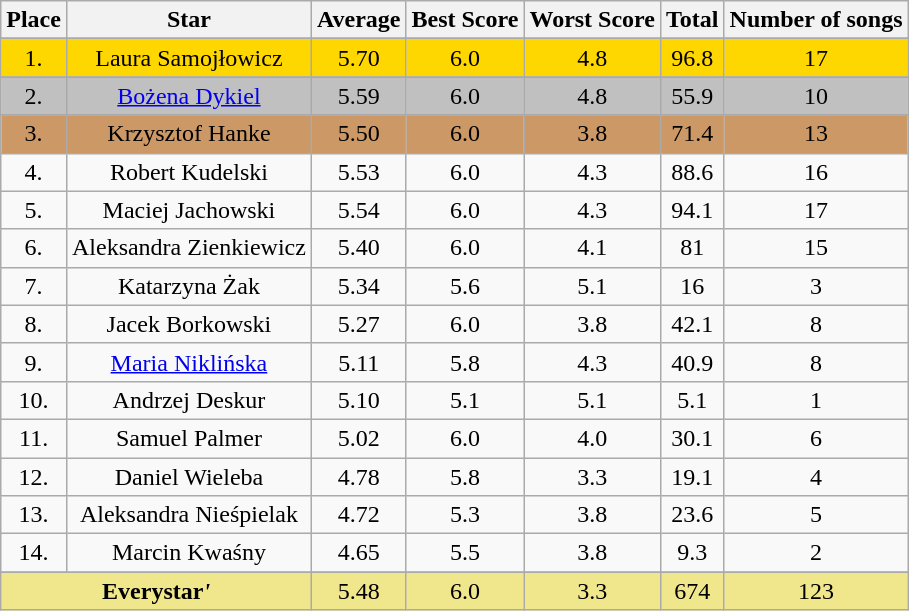<table class="wikitable" style="font-size:100%; text-align:center">
<tr>
<th>Place</th>
<th>Star</th>
<th>Average</th>
<th>Best Score</th>
<th>Worst Score</th>
<th>Total</th>
<th>Number of songs</th>
</tr>
<tr -->
</tr>
<tr bgcolor="gold">
<td align="center">1.</td>
<td align="center">Laura Samojłowicz</td>
<td align="center">5.70</td>
<td align="center">6.0</td>
<td align="center">4.8</td>
<td align="center">96.8</td>
<td align="center">17</td>
</tr>
<tr -->
</tr>
<tr bgcolor="silver">
<td align="center">2.</td>
<td align="center"><a href='#'>Bożena Dykiel</a></td>
<td align="center">5.59</td>
<td align="center">6.0</td>
<td align="center">4.8</td>
<td align="center">55.9</td>
<td align="center">10</td>
</tr>
<tr -->
</tr>
<tr bgcolor="#cc9966">
<td align="center">3.</td>
<td align="center">Krzysztof Hanke</td>
<td align="center">5.50</td>
<td align="center">6.0</td>
<td align="center">3.8</td>
<td align="center">71.4</td>
<td align="center">13</td>
</tr>
<tr -->
<td align="center">4.</td>
<td align="center">Robert Kudelski</td>
<td align="center">5.53</td>
<td align="center">6.0</td>
<td align="center">4.3</td>
<td align="center">88.6</td>
<td align="center">16</td>
</tr>
<tr -->
<td align="center">5.</td>
<td align="center">Maciej Jachowski</td>
<td align="center">5.54</td>
<td align="center">6.0</td>
<td align="center">4.3</td>
<td align="center">94.1</td>
<td align="center">17</td>
</tr>
<tr -->
<td align="center">6.</td>
<td align="center">Aleksandra Zienkiewicz</td>
<td align="center">5.40</td>
<td align="center">6.0</td>
<td align="center">4.1</td>
<td align="center">81</td>
<td align="center">15</td>
</tr>
<tr -->
<td align="center">7.</td>
<td align="center">Katarzyna Żak</td>
<td align="center">5.34</td>
<td align="center">5.6</td>
<td align="center">5.1</td>
<td align="center">16</td>
<td align="center">3</td>
</tr>
<tr -->
<td align="center">8.</td>
<td align="center">Jacek Borkowski</td>
<td align="center">5.27</td>
<td align="center">6.0</td>
<td align="center">3.8</td>
<td align="center">42.1</td>
<td align="center">8</td>
</tr>
<tr -->
<td align="center">9.</td>
<td align="center"><a href='#'>Maria Niklińska</a></td>
<td align="center">5.11</td>
<td align="center">5.8</td>
<td align="center">4.3</td>
<td align="center">40.9</td>
<td align="center">8</td>
</tr>
<tr -->
<td align="center">10.</td>
<td align="center">Andrzej Deskur</td>
<td align="center">5.10</td>
<td align="center">5.1</td>
<td align="center">5.1</td>
<td align="center">5.1</td>
<td align="center">1</td>
</tr>
<tr -->
<td align="center">11.</td>
<td align="center">Samuel Palmer</td>
<td align="center">5.02</td>
<td align="center">6.0</td>
<td align="center">4.0</td>
<td align="center">30.1</td>
<td align="center">6</td>
</tr>
<tr -->
<td align="center">12.</td>
<td align="center">Daniel Wieleba</td>
<td align="center">4.78</td>
<td align="center">5.8</td>
<td align="center">3.3</td>
<td align="center">19.1</td>
<td align="center">4</td>
</tr>
<tr -->
<td align="center">13.</td>
<td align="center">Aleksandra Nieśpielak</td>
<td align="center">4.72</td>
<td align="center">5.3</td>
<td align="center">3.8</td>
<td align="center">23.6</td>
<td align="center">5</td>
</tr>
<tr -->
<td align="center">14.</td>
<td align="center">Marcin Kwaśny</td>
<td align="center">4.65</td>
<td align="center">5.5</td>
<td align="center">3.8</td>
<td align="center">9.3</td>
<td align="center">2</td>
</tr>
<tr -->
</tr>
<tr bgcolor='Khaki'>
<td align="center" colspan=2><strong>Everystar<strong><em>'</td>
<td align="center">5.48</td>
<td align="center">6.0</td>
<td align="center">3.3</td>
<td align="center">674</td>
<td align="center">123</td>
</tr>
</table>
